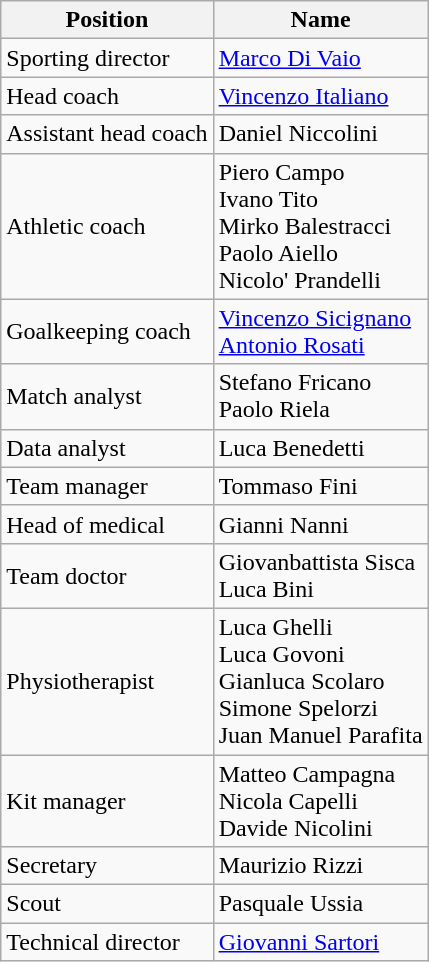<table class="wikitable">
<tr>
<th>Position</th>
<th>Name</th>
</tr>
<tr>
<td>Sporting director</td>
<td> <a href='#'>Marco Di Vaio</a></td>
</tr>
<tr>
<td>Head coach</td>
<td> <a href='#'>Vincenzo Italiano</a></td>
</tr>
<tr>
<td>Assistant head coach</td>
<td> Daniel Niccolini</td>
</tr>
<tr>
<td>Athletic coach</td>
<td> Piero Campo <br>  Ivano Tito <br>  Mirko Balestracci <br>  Paolo Aiello <br>  Nicolo' Prandelli</td>
</tr>
<tr>
<td>Goalkeeping coach</td>
<td> <a href='#'>Vincenzo Sicignano</a> <br>  <a href='#'>Antonio Rosati</a></td>
</tr>
<tr>
<td>Match analyst</td>
<td> Stefano Fricano <br>  Paolo Riela</td>
</tr>
<tr>
<td>Data analyst</td>
<td> Luca Benedetti</td>
</tr>
<tr>
<td>Team manager</td>
<td> Tommaso Fini</td>
</tr>
<tr>
<td>Head of medical</td>
<td> Gianni Nanni</td>
</tr>
<tr>
<td>Team doctor</td>
<td> Giovanbattista Sisca <br>  Luca Bini</td>
</tr>
<tr>
<td>Physiotherapist</td>
<td> Luca Ghelli <br>  Luca Govoni <br>  Gianluca Scolaro <br>  Simone Spelorzi <br>  Juan Manuel Parafita</td>
</tr>
<tr>
<td>Kit manager</td>
<td> Matteo Campagna <br>  Nicola Capelli <br>  Davide Nicolini</td>
</tr>
<tr>
<td>Secretary</td>
<td> Maurizio Rizzi</td>
</tr>
<tr>
<td>Scout</td>
<td> Pasquale Ussia</td>
</tr>
<tr>
<td>Technical director</td>
<td> <a href='#'>Giovanni Sartori</a></td>
</tr>
</table>
